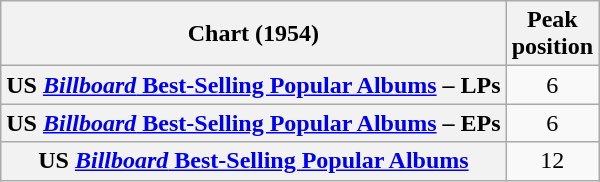<table class="wikitable plainrowheaders" style="text-align:center">
<tr>
<th scope="col">Chart (1954)</th>
<th scope="col">Peak<br>position</th>
</tr>
<tr>
<th scope="row" align="left">US <a href='#'><em>Billboard</em> Best-Selling Popular Albums</a> – LPs</th>
<td>6</td>
</tr>
<tr>
<th scope="row" align="left">US <a href='#'><em>Billboard</em> Best-Selling Popular Albums</a> – EPs</th>
<td>6</td>
</tr>
<tr>
<th scope="row" align="left">US <a href='#'><em>Billboard</em> Best-Selling Popular Albums</a></th>
<td>12</td>
</tr>
</table>
